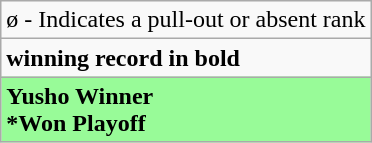<table class="wikitable">
<tr>
<td>ø - Indicates a pull-out or absent rank</td>
</tr>
<tr>
<td><strong>winning record in bold</strong></td>
</tr>
<tr>
<td style="background: PaleGreen;"><strong>Yusho Winner</strong><br><strong>*Won Playoff</strong></td>
</tr>
</table>
